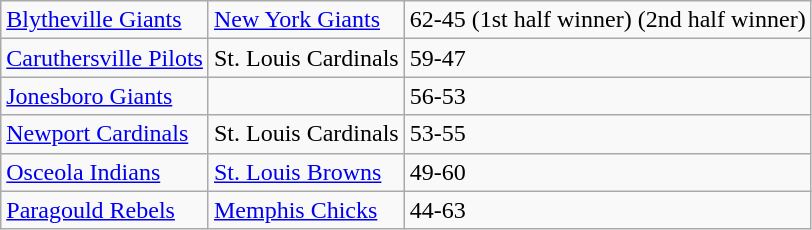<table class="wikitable">
<tr>
<td><a href='#'>Blytheville Giants</a></td>
<td><a href='#'>New York Giants</a></td>
<td>62-45 (1st half winner) (2nd half winner)</td>
</tr>
<tr>
<td><a href='#'>Caruthersville Pilots</a></td>
<td>St. Louis Cardinals</td>
<td>59-47</td>
</tr>
<tr>
<td><a href='#'>Jonesboro Giants</a></td>
<td></td>
<td>56-53</td>
</tr>
<tr>
<td><a href='#'>Newport Cardinals</a></td>
<td>St. Louis Cardinals</td>
<td>53-55</td>
</tr>
<tr>
<td><a href='#'>Osceola Indians</a></td>
<td><a href='#'>St. Louis Browns</a></td>
<td>49-60</td>
</tr>
<tr>
<td><a href='#'>Paragould Rebels</a></td>
<td><a href='#'>Memphis Chicks</a></td>
<td>44-63</td>
</tr>
</table>
